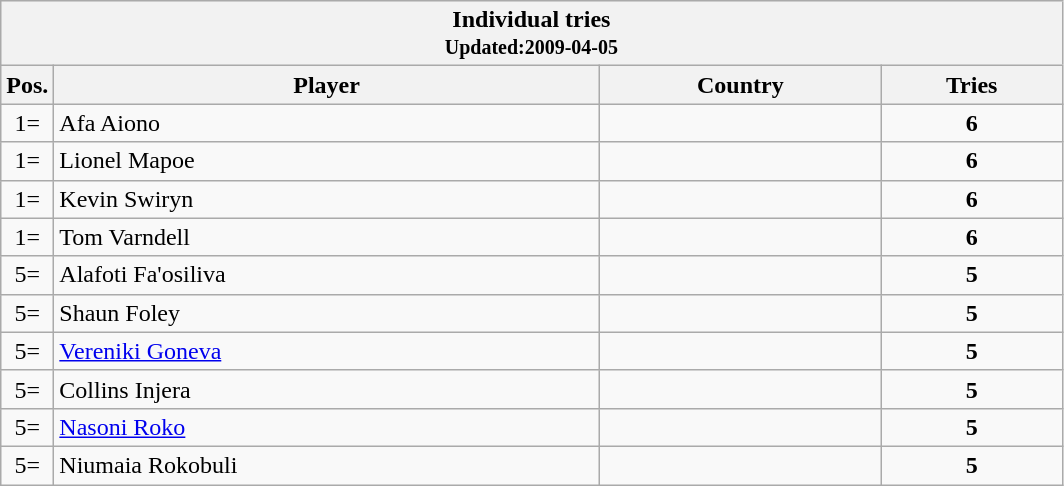<table class="wikitable" style="text-align:left">
<tr bgcolor="#efefef">
<th colspan=4 style="border-right:0px;";>Individual tries <br><small>Updated:2009-04-05</small></th>
</tr>
<tr bgcolor="#efefef">
<th width=5%>Pos.</th>
<th>Player</th>
<th>Country</th>
<th>Tries</th>
</tr>
<tr>
<td align=center>1=</td>
<td align=left>Afa Aiono</td>
<td></td>
<td align=center><strong>6</strong></td>
</tr>
<tr>
<td align=center>1=</td>
<td align=left>Lionel Mapoe</td>
<td></td>
<td align=center><strong>6</strong></td>
</tr>
<tr>
<td align=center>1=</td>
<td align=left>Kevin Swiryn</td>
<td></td>
<td align=center><strong>6</strong></td>
</tr>
<tr>
<td align=center>1=</td>
<td align=left>Tom Varndell</td>
<td></td>
<td align=center><strong>6</strong></td>
</tr>
<tr>
<td align=center>5=</td>
<td align=left>Alafoti Fa'osiliva</td>
<td></td>
<td align=center><strong>5</strong></td>
</tr>
<tr>
<td align=center>5=</td>
<td align=left>Shaun Foley</td>
<td></td>
<td align=center><strong>5</strong></td>
</tr>
<tr>
<td align=center>5=</td>
<td align=left><a href='#'>Vereniki Goneva</a></td>
<td></td>
<td align=center><strong>5</strong></td>
</tr>
<tr>
<td align=center>5=</td>
<td align=left>Collins Injera</td>
<td></td>
<td align=center><strong>5</strong></td>
</tr>
<tr>
<td align=center>5=</td>
<td align=left><a href='#'>Nasoni Roko</a></td>
<td></td>
<td align=center><strong>5</strong></td>
</tr>
<tr>
<td align=center>5=</td>
<td align=left>Niumaia Rokobuli</td>
<td></td>
<td align=center><strong>5</strong></td>
</tr>
</table>
